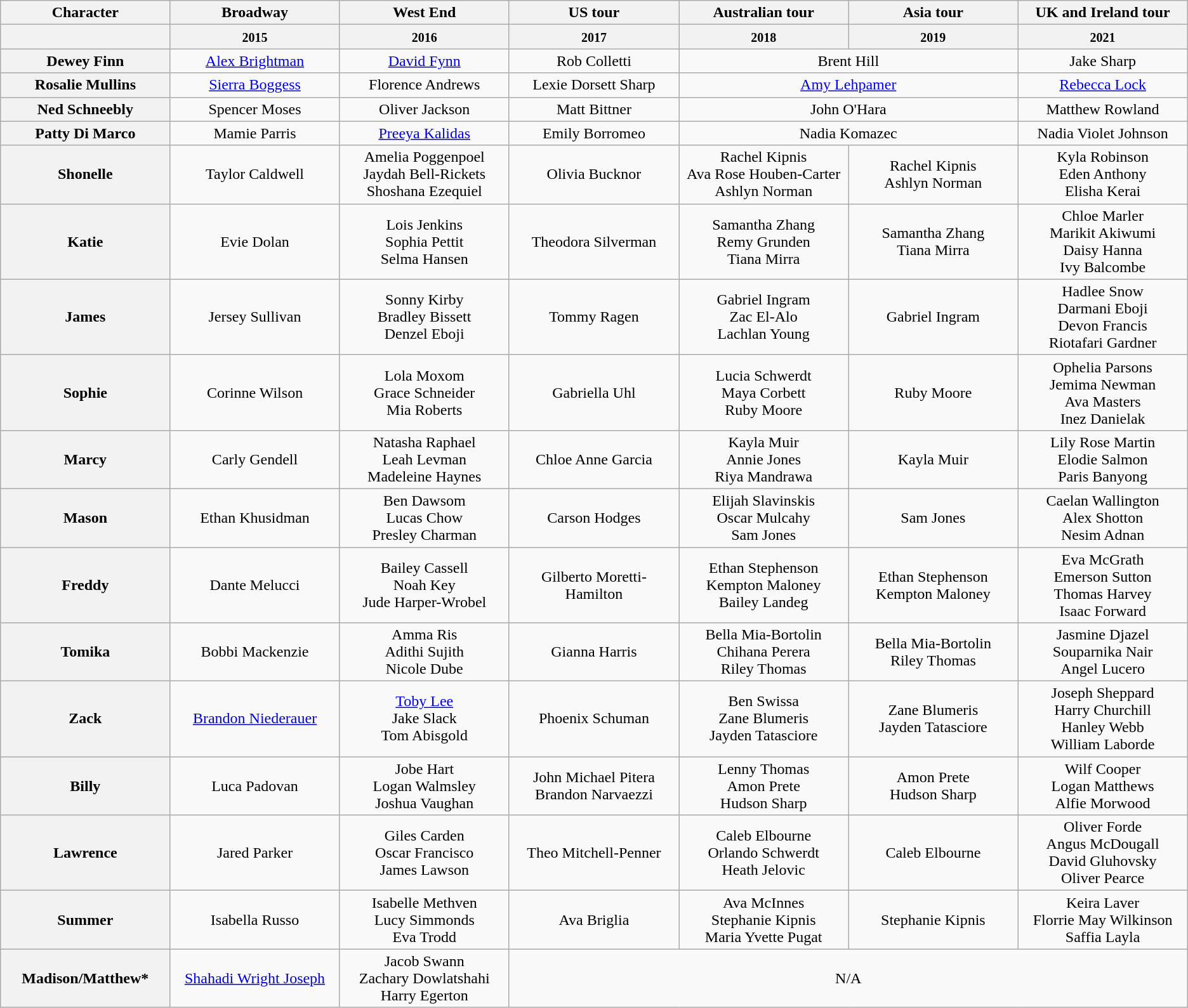<table class="wikitable">
<tr>
<th width="7%">Character</th>
<th width="10%">Broadway</th>
<th width="10%">West End</th>
<th width="10%">US tour</th>
<th width="10%">Australian tour</th>
<th width="10%">Asia tour</th>
<th width="10%">UK and Ireland tour</th>
</tr>
<tr>
<th></th>
<th><small>2015</small></th>
<th><small>2016</small></th>
<th><small>2017</small></th>
<th><small>2018</small></th>
<th><small>2019</small></th>
<th><small>2021</small></th>
</tr>
<tr>
<th scope="row">Dewey Finn</th>
<td align="center"><a href='#'>Alex Brightman</a></td>
<td align="center"><a href='#'>David Fynn</a></td>
<td align="center">Rob Colletti</td>
<td colspan="2" align="center">Brent Hill</td>
<td align="center">Jake Sharp</td>
</tr>
<tr>
<th scope="row">Rosalie Mullins</th>
<td align="center"><a href='#'>Sierra Boggess</a></td>
<td align="center">Florence Andrews</td>
<td align="center">Lexie Dorsett Sharp</td>
<td colspan="2" align="center"><a href='#'>Amy Lehpamer</a></td>
<td align="center"><a href='#'>Rebecca Lock</a></td>
</tr>
<tr>
<th scope="row">Ned Schneebly</th>
<td align="center">Spencer Moses</td>
<td align="center">Oliver Jackson</td>
<td align="center">Matt Bittner</td>
<td colspan="2" align="center">John O'Hara</td>
<td align="center">Matthew Rowland</td>
</tr>
<tr>
<th scope="row">Patty Di Marco</th>
<td align="center">Mamie Parris</td>
<td align="center"><a href='#'>Preeya Kalidas</a></td>
<td align="center">Emily Borromeo</td>
<td colspan="2" align="center">Nadia Komazec</td>
<td align="center">Nadia Violet Johnson</td>
</tr>
<tr>
<th scope="row">Shonelle</th>
<td align="center">Taylor Caldwell</td>
<td align="center">Amelia Poggenpoel <br>Jaydah Bell-Rickets <br>Shoshana Ezequiel</td>
<td align="center">Olivia Bucknor</td>
<td align="center">Rachel Kipnis <br>Ava Rose Houben-Carter <br>Ashlyn Norman</td>
<td align="center">Rachel Kipnis <br>Ashlyn Norman</td>
<td align="center">Kyla Robinson <br>Eden Anthony <br>Elisha Kerai</td>
</tr>
<tr>
<th scope="row">Katie</th>
<td align="center">Evie Dolan</td>
<td align="center">Lois Jenkins <br>Sophia Pettit <br>Selma Hansen</td>
<td align="center">Theodora Silverman</td>
<td align="center">Samantha Zhang <br>Remy Grunden <br>Tiana Mirra</td>
<td align="center">Samantha Zhang <br>Tiana Mirra</td>
<td align="center">Chloe Marler <br>Marikit Akiwumi <br>Daisy Hanna <br>Ivy Balcombe</td>
</tr>
<tr>
<th scope="row">James</th>
<td align="center">Jersey Sullivan</td>
<td align="center">Sonny Kirby <br>Bradley Bissett <br>Denzel Eboji</td>
<td align="center">Tommy Ragen</td>
<td align="center">Gabriel Ingram <br>Zac El-Alo <br>Lachlan Young</td>
<td align="center">Gabriel Ingram</td>
<td align="center">Hadlee Snow <br>Darmani Eboji <br>Devon Francis <br>Riotafari Gardner</td>
</tr>
<tr>
<th scope="row">Sophie</th>
<td align="center">Corinne Wilson</td>
<td align="center">Lola Moxom <br>Grace Schneider <br>Mia Roberts</td>
<td align="center">Gabriella Uhl</td>
<td align="center">Lucia Schwerdt <br>Maya Corbett <br>Ruby Moore</td>
<td align="center">Ruby Moore</td>
<td align="center">Ophelia Parsons <br>Jemima Newman <br>Ava Masters <br>Inez Danielak</td>
</tr>
<tr>
<th scope="row">Marcy</th>
<td align="center">Carly Gendell</td>
<td align="center">Natasha Raphael <br>Leah Levman <br>Madeleine Haynes</td>
<td align="center">Chloe Anne Garcia</td>
<td align="center">Kayla Muir <br>Annie Jones <br>Riya Mandrawa</td>
<td align="center">Kayla Muir</td>
<td align="center">Lily Rose Martin <br>Elodie Salmon <br>Paris Banyong</td>
</tr>
<tr>
<th scope="row">Mason</th>
<td align="center">Ethan Khusidman</td>
<td align="center">Ben Dawsom <br>Lucas Chow <br>Presley Charman</td>
<td align="center">Carson Hodges</td>
<td align="center">Elijah Slavinskis <br>Oscar Mulcahy <br>Sam Jones</td>
<td align="center">Sam Jones</td>
<td align="center">Caelan Wallington <br>Alex Shotton <br>Nesim Adnan</td>
</tr>
<tr>
<th scope="row">Freddy</th>
<td align="center">Dante Melucci</td>
<td align="center">Bailey Cassell <br>Noah Key <br>Jude Harper-Wrobel</td>
<td align="center">Gilberto Moretti-Hamilton</td>
<td align="center">Ethan Stephenson <br>Kempton Maloney <br>Bailey Landeg</td>
<td align="center">Ethan Stephenson <br>Kempton Maloney</td>
<td align="center">Eva McGrath <br>Emerson Sutton <br>Thomas Harvey <br>Isaac Forward</td>
</tr>
<tr>
<th scope="row">Tomika</th>
<td align="center">Bobbi Mackenzie</td>
<td align="center">Amma Ris <br>Adithi Sujith <br>Nicole Dube</td>
<td align="center">Gianna Harris</td>
<td align="center">Bella Mia-Bortolin <br>Chihana Perera <br>Riley Thomas</td>
<td align="center">Bella Mia-Bortolin <br>Riley Thomas</td>
<td align="center">Jasmine Djazel <br>Souparnika Nair <br>Angel Lucero</td>
</tr>
<tr>
<th scope="row">Zack</th>
<td align="center"><a href='#'>Brandon Niederauer</a></td>
<td align="center"><a href='#'>Toby Lee</a> <br>Jake Slack <br>Tom Abisgold</td>
<td align="center">Phoenix Schuman</td>
<td align="center">Ben Swissa <br>Zane Blumeris <br>Jayden Tatasciore</td>
<td align="center">Zane Blumeris <br>Jayden Tatasciore</td>
<td align="center">Joseph Sheppard <br>Harry Churchill <br>Hanley Webb <br>William Laborde</td>
</tr>
<tr>
<th scope="row">Billy</th>
<td align="center">Luca Padovan</td>
<td align="center">Jobe Hart <br>Logan Walmsley <br>Joshua Vaughan</td>
<td align="center">John Michael Pitera <br>Brandon Narvaezzi</td>
<td align="center">Lenny Thomas <br>Amon Prete <br>Hudson Sharp</td>
<td align="center">Amon Prete <br>Hudson Sharp</td>
<td align="center">Wilf Cooper <br>Logan Matthews <br>Alfie Morwood</td>
</tr>
<tr>
<th scope="row">Lawrence</th>
<td align="center">Jared Parker</td>
<td align="center">Giles Carden <br>Oscar Francisco <br>James Lawson</td>
<td align="center">Theo Mitchell-Penner</td>
<td align="center">Caleb Elbourne <br>Orlando Schwerdt <br>Heath Jelovic</td>
<td align="center">Caleb Elbourne</td>
<td align="center">Oliver Forde <br>Angus McDougall <br>David Gluhovsky <br>Oliver Pearce</td>
</tr>
<tr>
<th scope="row">Summer</th>
<td align="center">Isabella Russo</td>
<td align="center">Isabelle Methven <br>Lucy Simmonds <br>Eva Trodd</td>
<td align="center">Ava Briglia</td>
<td align="center">Ava McInnes <br>Stephanie Kipnis <br>Maria Yvette Pugat</td>
<td align="center">Stephanie Kipnis</td>
<td align="center">Keira Laver <br>Florrie May Wilkinson <br>Saffia Layla</td>
</tr>
<tr>
<th scope="row">Madison/Matthew*</th>
<td align="center"><a href='#'>Shahadi Wright Joseph</a></td>
<td align="center">Jacob Swann <br>Zachary Dowlatshahi <br>Harry Egerton</td>
<td colspan="4" align="center">N/A</td>
</tr>
</table>
